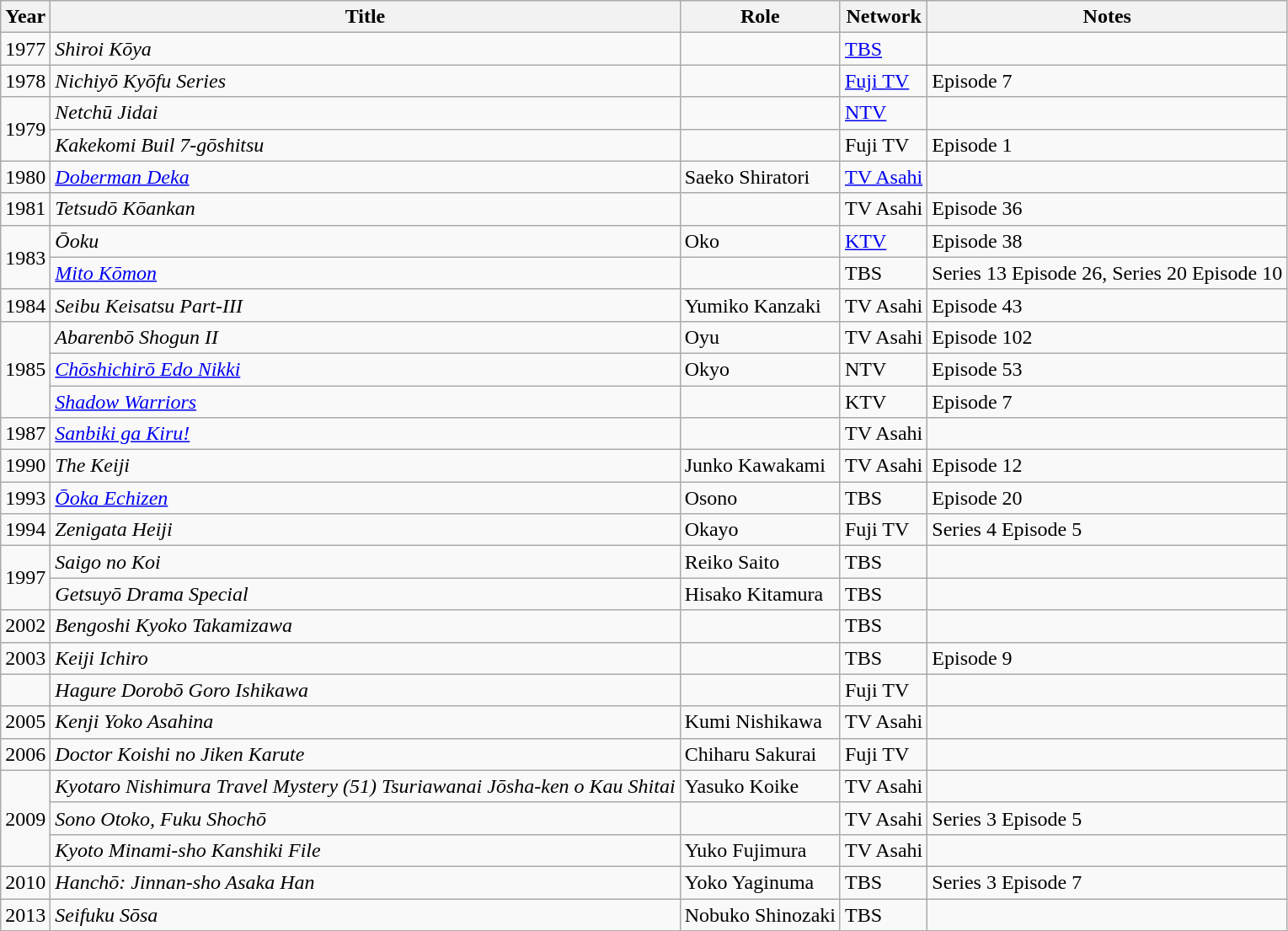<table class="wikitable">
<tr>
<th>Year</th>
<th>Title</th>
<th>Role</th>
<th>Network</th>
<th>Notes</th>
</tr>
<tr>
<td>1977</td>
<td><em>Shiroi Kōya</em></td>
<td></td>
<td><a href='#'>TBS</a></td>
<td></td>
</tr>
<tr>
<td>1978</td>
<td><em>Nichiyō Kyōfu Series</em></td>
<td></td>
<td><a href='#'>Fuji TV</a></td>
<td>Episode 7</td>
</tr>
<tr>
<td rowspan="2">1979</td>
<td><em>Netchū Jidai</em></td>
<td></td>
<td><a href='#'>NTV</a></td>
<td></td>
</tr>
<tr>
<td><em>Kakekomi Buil 7-gōshitsu</em></td>
<td></td>
<td>Fuji TV</td>
<td>Episode 1</td>
</tr>
<tr>
<td>1980</td>
<td><em><a href='#'>Doberman Deka</a></em></td>
<td>Saeko Shiratori</td>
<td><a href='#'>TV Asahi</a></td>
<td></td>
</tr>
<tr>
<td>1981</td>
<td><em>Tetsudō Kōankan</em></td>
<td></td>
<td>TV Asahi</td>
<td>Episode 36</td>
</tr>
<tr>
<td rowspan="2">1983</td>
<td><em>Ōoku</em></td>
<td>Oko</td>
<td><a href='#'>KTV</a></td>
<td>Episode 38</td>
</tr>
<tr>
<td><em><a href='#'>Mito Kōmon</a></em></td>
<td></td>
<td>TBS</td>
<td>Series 13 Episode 26, Series 20 Episode 10</td>
</tr>
<tr>
<td>1984</td>
<td><em>Seibu Keisatsu Part-III</em></td>
<td>Yumiko Kanzaki</td>
<td>TV Asahi</td>
<td>Episode 43</td>
</tr>
<tr>
<td rowspan="3">1985</td>
<td><em>Abarenbō Shogun II</em></td>
<td>Oyu</td>
<td>TV Asahi</td>
<td>Episode 102</td>
</tr>
<tr>
<td><em><a href='#'>Chōshichirō Edo Nikki</a></em></td>
<td>Okyo</td>
<td>NTV</td>
<td>Episode 53</td>
</tr>
<tr>
<td><em><a href='#'>Shadow Warriors</a></em></td>
<td></td>
<td>KTV</td>
<td>Episode 7</td>
</tr>
<tr>
<td>1987</td>
<td><em><a href='#'>Sanbiki ga Kiru!</a></em></td>
<td></td>
<td>TV Asahi</td>
<td></td>
</tr>
<tr>
<td>1990</td>
<td><em>The Keiji</em></td>
<td>Junko Kawakami</td>
<td>TV Asahi</td>
<td>Episode 12</td>
</tr>
<tr>
<td>1993</td>
<td><em><a href='#'>Ōoka Echizen</a></em></td>
<td>Osono</td>
<td>TBS</td>
<td>Episode 20</td>
</tr>
<tr>
<td>1994</td>
<td><em>Zenigata Heiji</em></td>
<td>Okayo</td>
<td>Fuji TV</td>
<td>Series 4 Episode 5</td>
</tr>
<tr>
<td rowspan="2">1997</td>
<td><em>Saigo no Koi</em></td>
<td>Reiko Saito</td>
<td>TBS</td>
<td></td>
</tr>
<tr>
<td><em>Getsuyō Drama Special</em></td>
<td>Hisako Kitamura</td>
<td>TBS</td>
<td></td>
</tr>
<tr>
<td>2002</td>
<td><em>Bengoshi Kyoko Takamizawa</em></td>
<td></td>
<td>TBS</td>
<td></td>
</tr>
<tr>
<td>2003</td>
<td><em>Keiji Ichiro</em></td>
<td></td>
<td>TBS</td>
<td>Episode 9</td>
</tr>
<tr>
<td></td>
<td><em>Hagure Dorobō Goro Ishikawa</em></td>
<td></td>
<td>Fuji TV</td>
<td></td>
</tr>
<tr>
<td>2005</td>
<td><em>Kenji Yoko Asahina</em></td>
<td>Kumi Nishikawa</td>
<td>TV Asahi</td>
<td></td>
</tr>
<tr>
<td>2006</td>
<td><em>Doctor Koishi no Jiken Karute</em></td>
<td>Chiharu Sakurai</td>
<td>Fuji TV</td>
<td></td>
</tr>
<tr>
<td rowspan="3">2009</td>
<td><em>Kyotaro Nishimura Travel Mystery (51) Tsuriawanai Jōsha-ken o Kau Shitai</em></td>
<td>Yasuko Koike</td>
<td>TV Asahi</td>
<td></td>
</tr>
<tr>
<td><em>Sono Otoko, Fuku Shochō</em></td>
<td></td>
<td>TV Asahi</td>
<td>Series 3 Episode 5</td>
</tr>
<tr>
<td><em>Kyoto Minami-sho Kanshiki File</em></td>
<td>Yuko Fujimura</td>
<td>TV Asahi</td>
<td></td>
</tr>
<tr>
<td>2010</td>
<td><em>Hanchō: Jinnan-sho Asaka Han</em></td>
<td>Yoko Yaginuma</td>
<td>TBS</td>
<td>Series 3 Episode 7</td>
</tr>
<tr>
<td>2013</td>
<td><em>Seifuku Sōsa</em></td>
<td>Nobuko Shinozaki</td>
<td>TBS</td>
<td></td>
</tr>
</table>
